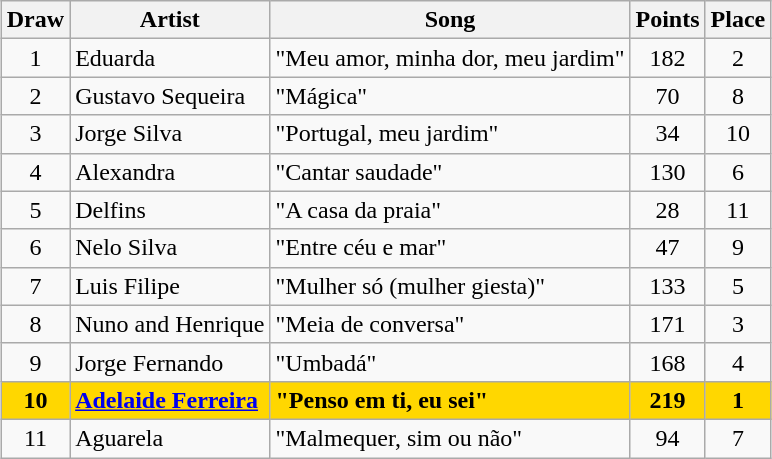<table class="sortable wikitable" style="margin: 1em auto 1em auto; text-align:center">
<tr>
<th>Draw</th>
<th>Artist</th>
<th>Song</th>
<th>Points</th>
<th>Place</th>
</tr>
<tr>
<td>1</td>
<td align="left">Eduarda</td>
<td align="left">"Meu amor, minha dor, meu jardim"</td>
<td>182</td>
<td>2</td>
</tr>
<tr>
<td>2</td>
<td align="left">Gustavo Sequeira</td>
<td align="left">"Mágica"</td>
<td>70</td>
<td>8</td>
</tr>
<tr>
<td>3</td>
<td align="left">Jorge Silva</td>
<td align="left">"Portugal, meu jardim"</td>
<td>34</td>
<td>10</td>
</tr>
<tr>
<td>4</td>
<td align="left">Alexandra</td>
<td align="left">"Cantar saudade"</td>
<td>130</td>
<td>6</td>
</tr>
<tr>
<td>5</td>
<td align="left">Delfins</td>
<td align="left">"A casa da praia"</td>
<td>28</td>
<td>11</td>
</tr>
<tr>
<td>6</td>
<td align="left">Nelo Silva</td>
<td align="left">"Entre céu e mar"</td>
<td>47</td>
<td>9</td>
</tr>
<tr>
<td>7</td>
<td align="left">Luis Filipe</td>
<td align="left">"Mulher só (mulher giesta)"</td>
<td>133</td>
<td>5</td>
</tr>
<tr>
<td>8</td>
<td align="left">Nuno and Henrique</td>
<td align="left">"Meia de conversa"</td>
<td>171</td>
<td>3</td>
</tr>
<tr>
<td>9</td>
<td align="left">Jorge Fernando</td>
<td align="left">"Umbadá"</td>
<td>168</td>
<td>4</td>
</tr>
<tr style="font-weight:bold; background:gold;">
<td>10</td>
<td align="left"><a href='#'>Adelaide Ferreira</a></td>
<td align="left">"Penso em ti, eu sei"</td>
<td>219</td>
<td>1</td>
</tr>
<tr>
<td>11</td>
<td align="left">Aguarela</td>
<td align="left">"Malmequer, sim ou não"</td>
<td>94</td>
<td>7</td>
</tr>
</table>
